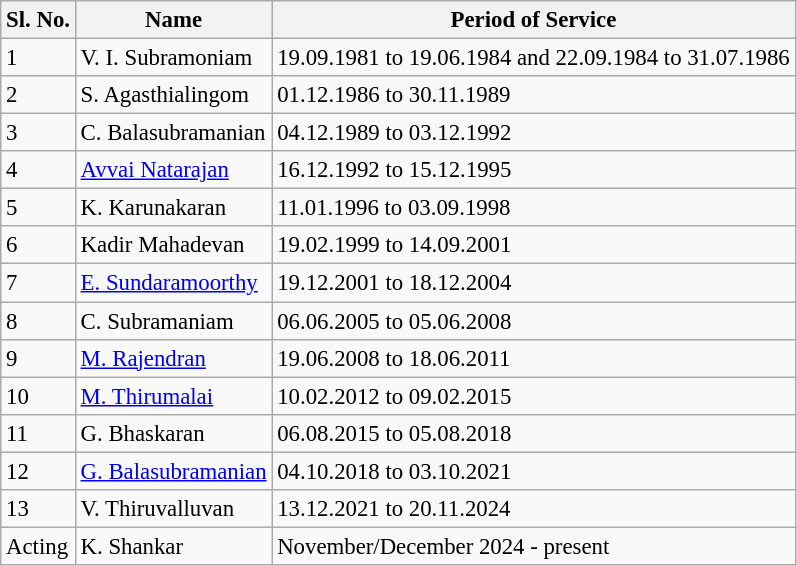<table class="wikitable" style="font-size:95%;">
<tr>
<th>Sl. No.</th>
<th>Name</th>
<th>Period of Service</th>
</tr>
<tr>
<td>1</td>
<td>V. I. Subramoniam</td>
<td>19.09.1981 to 19.06.1984 and 22.09.1984 to 31.07.1986</td>
</tr>
<tr>
<td>2</td>
<td>S. Agasthialingom</td>
<td>01.12.1986 to 30.11.1989</td>
</tr>
<tr>
<td>3</td>
<td>C. Balasubramanian</td>
<td>04.12.1989 to 03.12.1992</td>
</tr>
<tr>
<td>4</td>
<td><a href='#'>Avvai Natarajan</a></td>
<td>16.12.1992 to 15.12.1995</td>
</tr>
<tr>
<td>5</td>
<td>K. Karunakaran</td>
<td>11.01.1996 to 03.09.1998</td>
</tr>
<tr>
<td>6</td>
<td>Kadir Mahadevan</td>
<td>19.02.1999 to 14.09.2001</td>
</tr>
<tr>
<td>7</td>
<td><a href='#'>E. Sundaramoorthy</a></td>
<td>19.12.2001 to 18.12.2004</td>
</tr>
<tr>
<td>8</td>
<td>C. Subramaniam</td>
<td>06.06.2005 to 05.06.2008</td>
</tr>
<tr>
<td>9</td>
<td><a href='#'>M. Rajendran</a></td>
<td>19.06.2008 to 18.06.2011</td>
</tr>
<tr>
<td>10</td>
<td><a href='#'>M. Thirumalai</a></td>
<td>10.02.2012 to 09.02.2015</td>
</tr>
<tr>
<td>11</td>
<td>G. Bhaskaran</td>
<td>06.08.2015 to 05.08.2018</td>
</tr>
<tr>
<td>12</td>
<td><a href='#'>G. Balasubramanian</a></td>
<td>04.10.2018 to 03.10.2021</td>
</tr>
<tr>
<td>13</td>
<td>V. Thiruvalluvan</td>
<td>13.12.2021 to 20.11.2024</td>
</tr>
<tr>
<td>Acting</td>
<td>K. Shankar</td>
<td>November/December 2024 - present</td>
</tr>
</table>
